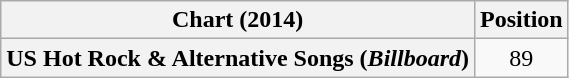<table class="wikitable sortable plainrowheaders" style="text-align:center">
<tr>
<th scope="col">Chart (2014)</th>
<th scope="col">Position</th>
</tr>
<tr>
<th scope="row">US Hot Rock & Alternative Songs (<em>Billboard</em>)</th>
<td>89</td>
</tr>
</table>
